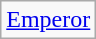<table class="wikitable">
<tr>
<td> <a href='#'>Emperor</a></td>
</tr>
</table>
